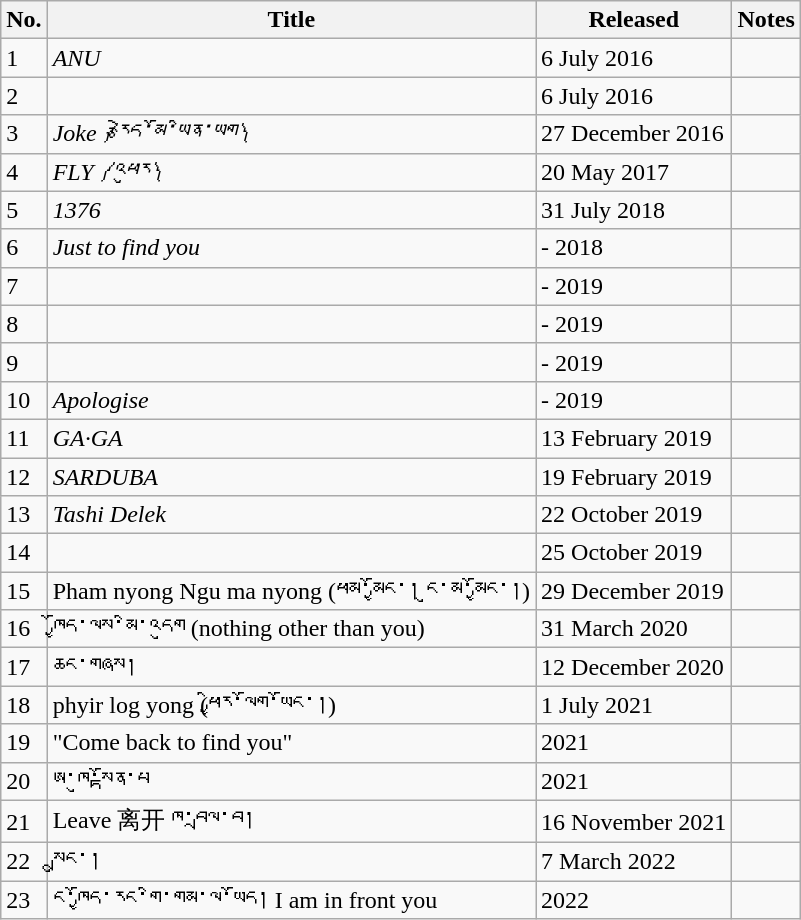<table class="wikitable">
<tr>
<th>No.</th>
<th>Title</th>
<th>Released</th>
<th>Notes</th>
</tr>
<tr>
<td>1</td>
<td><em>ANU</em></td>
<td>6 July 2016</td>
<td></td>
</tr>
<tr>
<td>2</td>
<td><em></em></td>
<td>6 July 2016</td>
<td></td>
</tr>
<tr>
<td>3</td>
<td><em>Joke ༼རྩེད་མོ་ཡིན་ཡག༽</em></td>
<td>27 December 2016</td>
<td></td>
</tr>
<tr>
<td>4</td>
<td><em>FLY ༼འཕུར༽</em></td>
<td>20 May 2017</td>
<td></td>
</tr>
<tr>
<td>5</td>
<td><em>1376</em></td>
<td>31 July 2018</td>
<td></td>
</tr>
<tr>
<td>6</td>
<td><em>Just to find you</em></td>
<td>- 2018</td>
<td></td>
</tr>
<tr>
<td>7</td>
<td><em></em></td>
<td>- 2019</td>
<td></td>
</tr>
<tr>
<td>8</td>
<td><em></em></td>
<td>- 2019</td>
<td></td>
</tr>
<tr>
<td>9</td>
<td><em></em></td>
<td>- 2019</td>
<td></td>
</tr>
<tr>
<td>10</td>
<td><em>Apologise</em></td>
<td>- 2019</td>
<td></td>
</tr>
<tr>
<td>11</td>
<td><em>GA·GA</em></td>
<td>13 February 2019</td>
<td></td>
</tr>
<tr>
<td>12</td>
<td><em>SARDUBA</em></td>
<td>19 February 2019</td>
<td></td>
</tr>
<tr>
<td>13</td>
<td><em> Tashi Delek</em></td>
<td>22 October 2019</td>
<td></td>
</tr>
<tr>
<td>14</td>
<td><em></em></td>
<td>25 October 2019</td>
<td></td>
</tr>
<tr>
<td>15</td>
<td>Pham nyong Ngu ma nyong (ཕམ་མྱོང་། ངུ་མ་མྱོང་།)</td>
<td>29 December 2019</td>
<td></td>
</tr>
<tr>
<td>16</td>
<td>ཁྱོད་ལས་མི་འདུག (nothing other than you)</td>
<td>31 March  2020</td>
<td></td>
</tr>
<tr>
<td>17</td>
<td>ཆང་གཞས།</td>
<td>12 December 2020</td>
<td></td>
</tr>
<tr>
<td>18</td>
<td>phyir log yong (ཕྱིར་ལོག་ཡོང་།)</td>
<td>1 July  2021</td>
<td></td>
</tr>
<tr>
<td>19</td>
<td>"Come back to find you"</td>
<td>2021</td>
<td></td>
</tr>
<tr>
<td>20</td>
<td>ཨ་ཁུ་སྟོན་པ</td>
<td>2021</td>
<td></td>
</tr>
<tr>
<td>21</td>
<td>Leave 离开  ཁ་བྲལ་བ།</td>
<td>16 November 2021</td>
<td></td>
</tr>
<tr>
<td>22</td>
<td>སྲུང་།</td>
<td>7 March 2022</td>
<td></td>
</tr>
<tr>
<td>23</td>
<td>ང་ཁྱོད་རང་གི་གམ་ལ་ཡོད། I am in front you</td>
<td>2022</td>
<td></td>
</tr>
</table>
